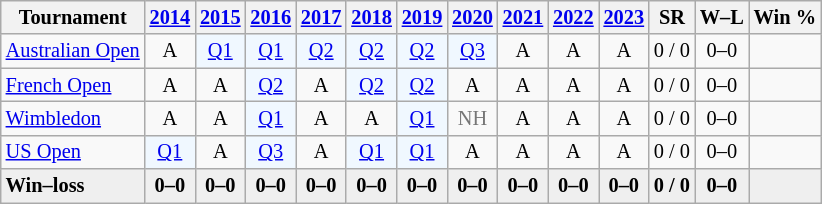<table class=wikitable style=text-align:center;font-size:85%>
<tr>
<th>Tournament</th>
<th><a href='#'>2014</a></th>
<th><a href='#'>2015</a></th>
<th><a href='#'>2016</a></th>
<th><a href='#'>2017</a></th>
<th><a href='#'>2018</a></th>
<th><a href='#'>2019</a></th>
<th><a href='#'>2020</a></th>
<th><a href='#'>2021</a></th>
<th><a href='#'>2022</a></th>
<th><a href='#'>2023</a></th>
<th>SR</th>
<th>W–L</th>
<th>Win %</th>
</tr>
<tr>
<td align=left><a href='#'>Australian Open</a></td>
<td>A</td>
<td bgcolor=f0f8ff><a href='#'>Q1</a></td>
<td bgcolor=f0f8ff><a href='#'>Q1</a></td>
<td bgcolor=f0f8ff><a href='#'>Q2</a></td>
<td bgcolor=f0f8ff><a href='#'>Q2</a></td>
<td bgcolor=f0f8ff><a href='#'>Q2</a></td>
<td bgcolor=f0f8ff><a href='#'>Q3</a></td>
<td>A</td>
<td>A</td>
<td>A</td>
<td>0 / 0</td>
<td>0–0</td>
<td></td>
</tr>
<tr>
<td align=left><a href='#'>French Open</a></td>
<td>A</td>
<td>A</td>
<td bgcolor=f0f8ff><a href='#'>Q2</a></td>
<td>A</td>
<td bgcolor=f0f8ff><a href='#'>Q2</a></td>
<td bgcolor=f0f8ff><a href='#'>Q2</a></td>
<td>A</td>
<td>A</td>
<td>A</td>
<td>A</td>
<td>0 / 0</td>
<td>0–0</td>
<td></td>
</tr>
<tr>
<td align=left><a href='#'>Wimbledon</a></td>
<td>A</td>
<td>A</td>
<td bgcolor=f0f8ff><a href='#'>Q1</a></td>
<td>A</td>
<td>A</td>
<td bgcolor=f0f8ff><a href='#'>Q1</a></td>
<td style=color:#767676>NH</td>
<td>A</td>
<td>A</td>
<td>A</td>
<td>0 / 0</td>
<td>0–0</td>
<td></td>
</tr>
<tr>
<td align=left><a href='#'>US Open</a></td>
<td bgcolor=f0f8ff><a href='#'>Q1</a></td>
<td>A</td>
<td bgcolor=f0f8ff><a href='#'>Q3</a></td>
<td>A</td>
<td bgcolor=f0f8ff><a href='#'>Q1</a></td>
<td bgcolor=f0f8ff><a href='#'>Q1</a></td>
<td>A</td>
<td>A</td>
<td>A</td>
<td>A</td>
<td>0 / 0</td>
<td>0–0</td>
<td></td>
</tr>
<tr style=font-weight:bold;background:#efefef>
<td style=text-align:left>Win–loss</td>
<td>0–0</td>
<td>0–0</td>
<td>0–0</td>
<td>0–0</td>
<td>0–0</td>
<td>0–0</td>
<td>0–0</td>
<td>0–0</td>
<td>0–0</td>
<td>0–0</td>
<td>0 / 0</td>
<td>0–0</td>
<td></td>
</tr>
</table>
